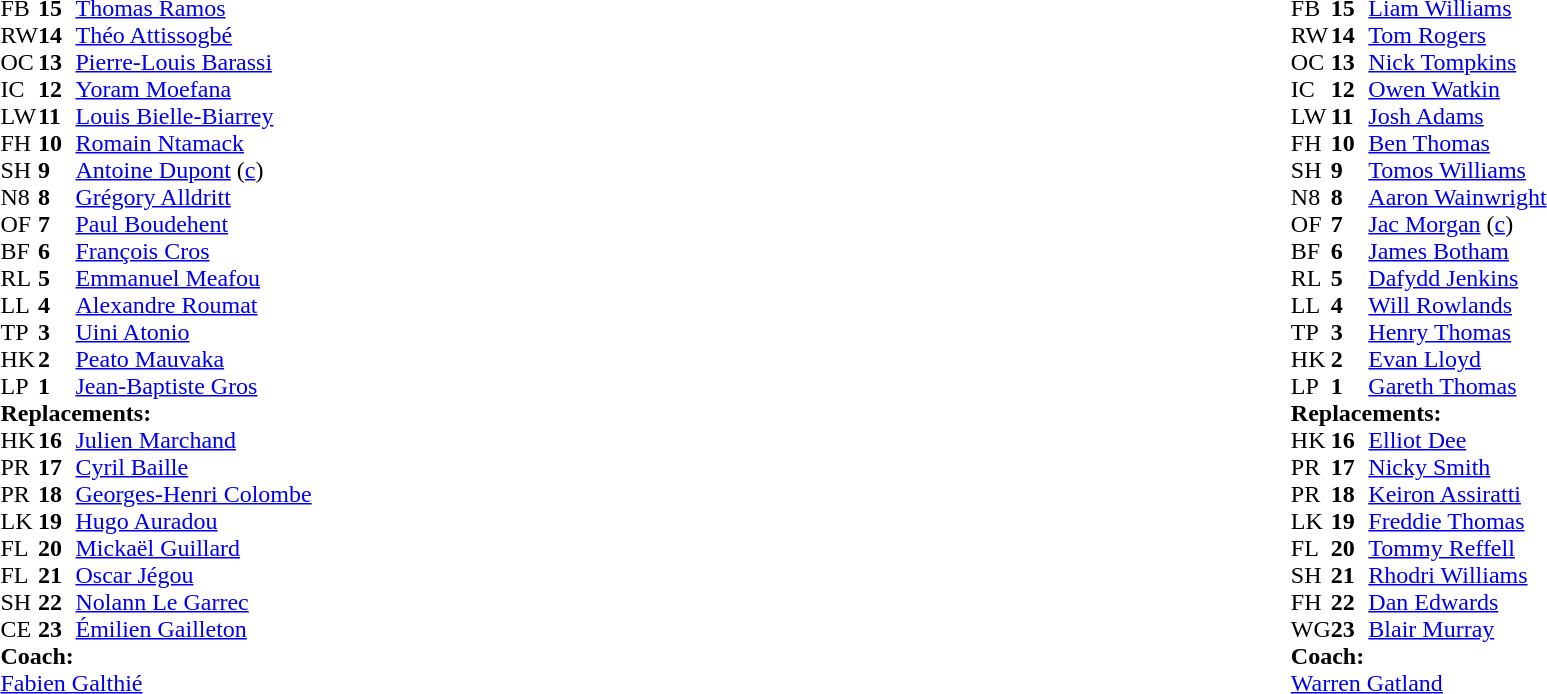<table style="width:100%">
<tr>
<td style="vertical-align:top; width:50%"><br><table cellspacing="0" cellpadding="0">
<tr>
<th width="25"></th>
<th width="25"></th>
</tr>
<tr>
<td>FB</td>
<td><strong>15</strong></td>
<td><a href='#'>Thomas Ramos</a></td>
<td></td>
<td></td>
</tr>
<tr>
<td>RW</td>
<td><strong>14</strong></td>
<td><a href='#'>Théo Attissogbé</a></td>
</tr>
<tr>
<td>OC</td>
<td><strong>13</strong></td>
<td><a href='#'>Pierre-Louis Barassi</a></td>
</tr>
<tr>
<td>IC</td>
<td><strong>12</strong></td>
<td><a href='#'>Yoram Moefana</a></td>
</tr>
<tr>
<td>LW</td>
<td><strong>11</strong></td>
<td><a href='#'>Louis Bielle-Biarrey</a></td>
</tr>
<tr>
<td>FH</td>
<td><strong>10</strong></td>
<td><a href='#'>Romain Ntamack</a></td>
<td></td>
</tr>
<tr>
<td>SH</td>
<td><strong>9</strong></td>
<td><a href='#'>Antoine Dupont</a> (<a href='#'>c</a>)</td>
<td></td>
<td></td>
</tr>
<tr>
<td>N8</td>
<td><strong>8</strong></td>
<td><a href='#'>Grégory Alldritt</a></td>
</tr>
<tr>
<td>OF</td>
<td><strong>7</strong></td>
<td><a href='#'>Paul Boudehent</a></td>
</tr>
<tr>
<td>BF</td>
<td><strong>6</strong></td>
<td><a href='#'>François Cros</a></td>
<td></td>
<td></td>
</tr>
<tr>
<td>RL</td>
<td><strong>5</strong></td>
<td><a href='#'>Emmanuel Meafou</a></td>
<td></td>
<td></td>
</tr>
<tr>
<td>LL</td>
<td><strong>4</strong></td>
<td><a href='#'>Alexandre Roumat</a></td>
<td></td>
<td></td>
</tr>
<tr>
<td>TP</td>
<td><strong>3</strong></td>
<td><a href='#'>Uini Atonio</a></td>
<td></td>
<td></td>
</tr>
<tr>
<td>HK</td>
<td><strong>2</strong></td>
<td><a href='#'>Peato Mauvaka</a></td>
<td></td>
<td></td>
</tr>
<tr>
<td>LP</td>
<td><strong>1</strong></td>
<td><a href='#'>Jean-Baptiste Gros</a></td>
<td></td>
<td></td>
</tr>
<tr>
<td colspan="3"><strong>Replacements:</strong></td>
</tr>
<tr>
<td>HK</td>
<td><strong>16</strong></td>
<td><a href='#'>Julien Marchand</a></td>
<td></td>
<td></td>
</tr>
<tr>
<td>PR</td>
<td><strong>17</strong></td>
<td><a href='#'>Cyril Baille</a></td>
<td></td>
<td></td>
</tr>
<tr>
<td>PR</td>
<td><strong>18</strong></td>
<td><a href='#'>Georges-Henri Colombe</a></td>
<td></td>
<td></td>
</tr>
<tr>
<td>LK</td>
<td><strong>19</strong></td>
<td><a href='#'>Hugo Auradou</a></td>
<td></td>
<td></td>
</tr>
<tr>
<td>FL</td>
<td><strong>20</strong></td>
<td><a href='#'>Mickaël Guillard</a></td>
<td></td>
<td></td>
</tr>
<tr>
<td>FL</td>
<td><strong>21</strong></td>
<td><a href='#'>Oscar Jégou</a></td>
<td></td>
<td></td>
</tr>
<tr>
<td>SH</td>
<td><strong>22</strong></td>
<td><a href='#'>Nolann Le Garrec</a></td>
<td></td>
<td></td>
</tr>
<tr>
<td>CE</td>
<td><strong>23</strong></td>
<td><a href='#'>Émilien Gailleton</a></td>
<td></td>
<td></td>
</tr>
<tr>
<td colspan="3"><strong>Coach:</strong></td>
</tr>
<tr>
<td colspan="3"><a href='#'>Fabien Galthié</a></td>
</tr>
</table>
</td>
<td style="vertical-align:top"></td>
<td style="vertical-align:top; width:50%"><br><table cellspacing="0" cellpadding="0" style="margin:auto">
<tr>
<th width="25"></th>
<th width="25"></th>
</tr>
<tr>
<td>FB</td>
<td><strong>15</strong></td>
<td><a href='#'>Liam Williams</a></td>
</tr>
<tr>
<td>RW</td>
<td><strong>14</strong></td>
<td><a href='#'>Tom Rogers</a></td>
<td></td>
<td></td>
</tr>
<tr>
<td>OC</td>
<td><strong>13</strong></td>
<td><a href='#'>Nick Tompkins</a></td>
</tr>
<tr>
<td>IC</td>
<td><strong>12</strong></td>
<td><a href='#'>Owen Watkin</a></td>
<td></td>
<td></td>
</tr>
<tr>
<td>LW</td>
<td><strong>11</strong></td>
<td><a href='#'>Josh Adams</a></td>
</tr>
<tr>
<td>FH</td>
<td><strong>10</strong></td>
<td><a href='#'>Ben Thomas</a></td>
</tr>
<tr>
<td>SH</td>
<td><strong>9</strong></td>
<td><a href='#'>Tomos Williams</a></td>
<td></td>
<td></td>
</tr>
<tr>
<td>N8</td>
<td><strong>8</strong></td>
<td><a href='#'>Aaron Wainwright</a></td>
<td></td>
<td></td>
</tr>
<tr>
<td>OF</td>
<td><strong>7</strong></td>
<td><a href='#'>Jac Morgan</a> (<a href='#'>c</a>)</td>
</tr>
<tr>
<td>BF</td>
<td><strong>6</strong></td>
<td><a href='#'>James Botham</a></td>
<td></td>
<td></td>
</tr>
<tr>
<td>RL</td>
<td><strong>5</strong></td>
<td><a href='#'>Dafydd Jenkins</a></td>
</tr>
<tr>
<td>LL</td>
<td><strong>4</strong></td>
<td><a href='#'>Will Rowlands</a></td>
</tr>
<tr>
<td>TP</td>
<td><strong>3</strong></td>
<td><a href='#'>Henry Thomas</a></td>
<td></td>
<td></td>
</tr>
<tr>
<td>HK</td>
<td><strong>2</strong></td>
<td><a href='#'>Evan Lloyd</a></td>
<td></td>
<td></td>
<td></td>
<td></td>
<td></td>
</tr>
<tr>
<td>LP</td>
<td><strong>1</strong></td>
<td><a href='#'>Gareth Thomas</a></td>
<td></td>
<td></td>
</tr>
<tr>
<td colspan="3"><strong>Replacements:</strong></td>
</tr>
<tr>
<td>HK</td>
<td><strong>16</strong></td>
<td><a href='#'>Elliot Dee</a></td>
<td></td>
<td></td>
<td></td>
<td></td>
<td></td>
</tr>
<tr>
<td>PR</td>
<td><strong>17</strong></td>
<td><a href='#'>Nicky Smith</a></td>
<td></td>
<td></td>
</tr>
<tr>
<td>PR</td>
<td><strong>18</strong></td>
<td><a href='#'>Keiron Assiratti</a></td>
<td></td>
<td></td>
</tr>
<tr>
<td>LK</td>
<td><strong>19</strong></td>
<td><a href='#'>Freddie Thomas</a></td>
<td></td>
<td></td>
</tr>
<tr>
<td>FL</td>
<td><strong>20</strong></td>
<td><a href='#'>Tommy Reffell</a></td>
<td></td>
<td></td>
<td></td>
<td></td>
</tr>
<tr>
<td>SH</td>
<td><strong>21</strong></td>
<td><a href='#'>Rhodri Williams</a></td>
<td></td>
<td></td>
</tr>
<tr>
<td>FH</td>
<td><strong>22</strong></td>
<td><a href='#'>Dan Edwards</a></td>
<td></td>
<td></td>
</tr>
<tr>
<td>WG</td>
<td><strong>23</strong></td>
<td><a href='#'>Blair Murray</a></td>
<td></td>
<td></td>
</tr>
<tr>
<td colspan="3"><strong>Coach:</strong></td>
</tr>
<tr>
<td colspan="3"><a href='#'>Warren Gatland</a></td>
</tr>
</table>
</td>
</tr>
</table>
